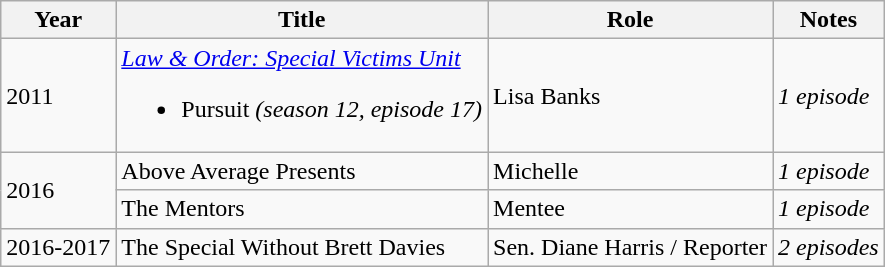<table class="wikitable">
<tr>
<th>Year</th>
<th>Title</th>
<th>Role</th>
<th>Notes</th>
</tr>
<tr>
<td>2011</td>
<td><em><a href='#'>Law & Order: Special Victims Unit</a></em><br><ul><li>Pursuit <em>(season 12, episode 17)</em></li></ul></td>
<td>Lisa Banks</td>
<td><em>1 episode</em></td>
</tr>
<tr>
<td rowspan="2">2016</td>
<td>Above Average Presents</td>
<td>Michelle</td>
<td><em>1 episode</em></td>
</tr>
<tr>
<td>The Mentors</td>
<td>Mentee</td>
<td><em>1 episode</em></td>
</tr>
<tr>
<td>2016-2017</td>
<td>The Special Without Brett Davies</td>
<td>Sen. Diane Harris / Reporter</td>
<td><em>2 episodes</em></td>
</tr>
</table>
